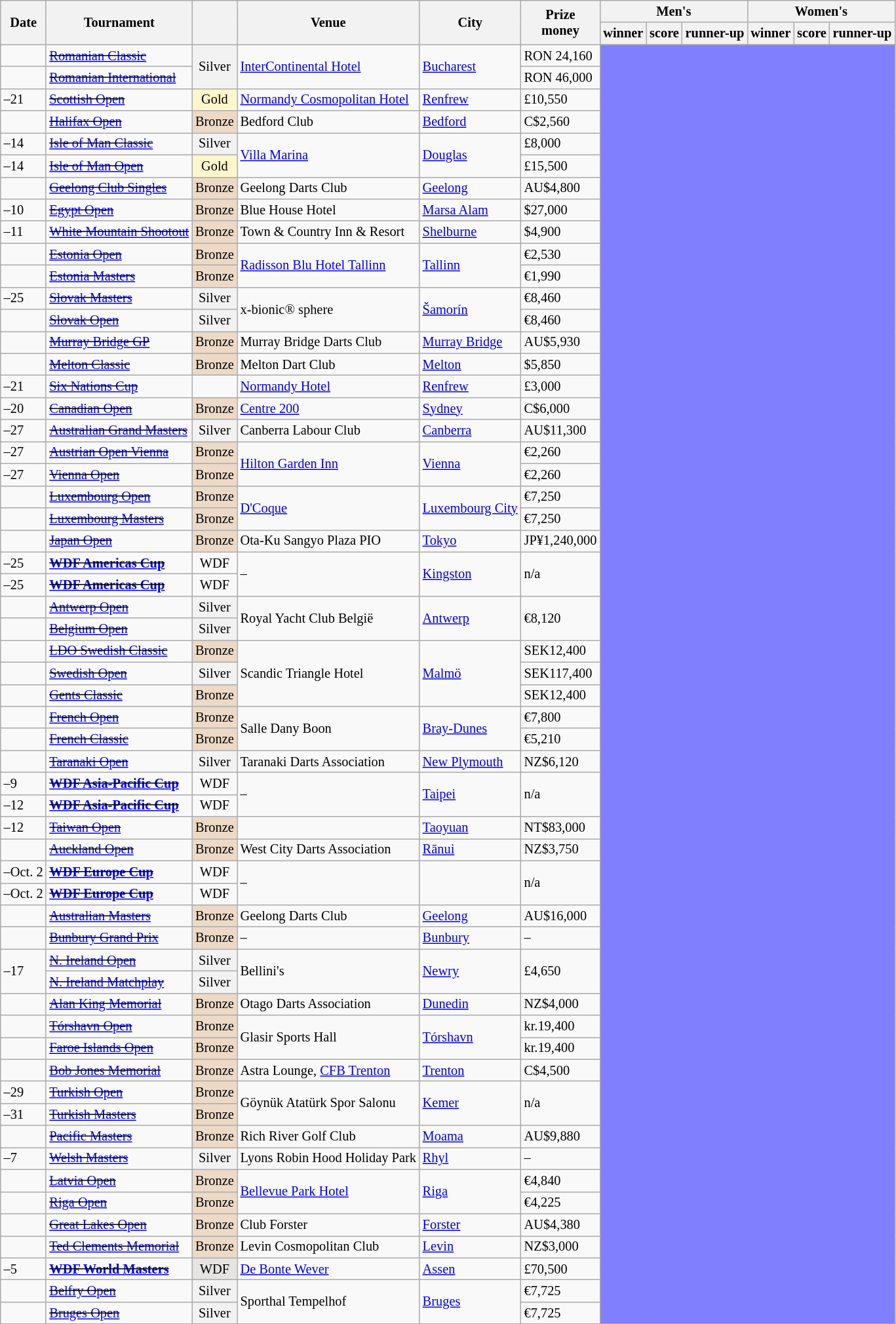<table class="wikitable sortable" style="font-size: 85%">
<tr>
<th rowspan="2">Date</th>
<th rowspan="2">Tournament</th>
<th rowspan="2"></th>
<th rowspan="2">Venue</th>
<th rowspan="2">City</th>
<th rowspan="2" class=unsortable>Prize<br>money</th>
<th colspan="3">Men's</th>
<th colspan="3">Women's</th>
</tr>
<tr>
<th>winner</th>
<th class=unsortable>score</th>
<th>runner-up</th>
<th>winner</th>
<th class=unsortable>score</th>
<th>runner-up</th>
</tr>
<tr>
<td></td>
<td><s><a href='#'>Romanian Classic</a></s></td>
<td rowspan=2 bgcolor="f2f2f2" align="center">Silver</td>
<td rowspan=2><a href='#'>InterContinental Hotel</a></td>
<td rowspan=2> <a href='#'>Bucharest</a></td>
<td>RON 24,160</td>
<td rowspan=58 colspan=6 style="background:#8080ff"></td>
</tr>
<tr>
<td></td>
<td><s><a href='#'>Romanian International</a></s></td>
<td>RON 46,000</td>
</tr>
<tr>
<td>–21</td>
<td><s><a href='#'>Scottish Open</a></s></td>
<td bgcolor="fff7cc" align="center">Gold</td>
<td><a href='#'>Normandy Cosmopolitan Hotel</a></td>
<td> <a href='#'>Renfrew</a></td>
<td>£10,550</td>
</tr>
<tr>
<td></td>
<td><s><a href='#'>Halifax Open</a></s></td>
<td bgcolor="ecd9c6" align="center">Bronze</td>
<td>Bedford  Club</td>
<td> <a href='#'>Bedford</a></td>
<td>C$2,560</td>
</tr>
<tr>
<td>–14</td>
<td><s><a href='#'>Isle of Man Classic</a></s></td>
<td bgcolor="f2f2f2" align="center">Silver</td>
<td rowspan=2><a href='#'>Villa Marina</a></td>
<td rowspan=2> <a href='#'>Douglas</a></td>
<td>£8,000</td>
</tr>
<tr>
<td>–14</td>
<td><s><a href='#'>Isle of Man Open</a></s></td>
<td bgcolor="fff7cc" align="center">Gold</td>
<td>£15,500</td>
</tr>
<tr>
<td></td>
<td><s><a href='#'>Geelong Club Singles</a></s></td>
<td bgcolor="ecd9c6" align="center">Bronze</td>
<td>Geelong Darts Club</td>
<td> <a href='#'>Geelong</a></td>
<td>AU$4,800</td>
</tr>
<tr>
<td>–10</td>
<td><s><a href='#'>Egypt Open</a></s></td>
<td bgcolor="ecd9c6" align="center">Bronze</td>
<td>Blue House Hotel</td>
<td> <a href='#'>Marsa Alam</a></td>
<td>$27,000</td>
</tr>
<tr>
<td>–11</td>
<td><s><a href='#'>White Mountain Shootout</a></s></td>
<td bgcolor="ecd9c6" align="center">Bronze</td>
<td>Town & Country Inn & Resort</td>
<td> <a href='#'>Shelburne</a></td>
<td>$4,900</td>
</tr>
<tr>
<td></td>
<td><s><a href='#'>Estonia Open</a></s></td>
<td bgcolor="ecd9c6" align="center">Bronze</td>
<td rowspan=2><a href='#'>Radisson Blu Hotel Tallinn</a></td>
<td rowspan=2> <a href='#'>Tallinn</a></td>
<td>€2,530</td>
</tr>
<tr>
<td></td>
<td><s><a href='#'>Estonia Masters</a></s></td>
<td bgcolor="ecd9c6" align="center">Bronze</td>
<td>€1,990</td>
</tr>
<tr>
<td>–25</td>
<td><s><a href='#'>Slovak Masters</a></s></td>
<td bgcolor="f2f2f2" align="center">Silver</td>
<td rowspan=2>x-bionic® sphere</td>
<td rowspan=2> <a href='#'>Šamorín</a></td>
<td>€8,460</td>
</tr>
<tr>
<td></td>
<td><s><a href='#'>Slovak Open</a></s></td>
<td bgcolor="f2f2f2" align="center">Silver</td>
<td>€8,460</td>
</tr>
<tr>
<td></td>
<td><s><a href='#'>Murray Bridge GP</a></s></td>
<td bgcolor="ecd9c6" align="center">Bronze</td>
<td>Murray Bridge Darts Club</td>
<td> <a href='#'>Murray Bridge</a></td>
<td>AU$5,930</td>
</tr>
<tr>
<td></td>
<td><s><a href='#'>Melton Classic</a></s></td>
<td bgcolor="ecd9c6" align="center">Bronze</td>
<td>Melton Dart Club</td>
<td> <a href='#'>Melton</a></td>
<td>$5,850</td>
</tr>
<tr>
<td>–21</td>
<td><s><a href='#'>Six Nations Cup</a></s> <strong></strong></td>
<td align="center"></td>
<td><a href='#'>Normandy Hotel</a></td>
<td> <a href='#'>Renfrew</a></td>
<td>£3,000</td>
</tr>
<tr>
<td>–20</td>
<td><s><a href='#'>Canadian Open</a></s></td>
<td bgcolor="ecd9c6" align="center">Bronze</td>
<td><a href='#'>Centre 200</a></td>
<td> <a href='#'>Sydney</a></td>
<td>C$6,000</td>
</tr>
<tr>
<td>–27</td>
<td><s><a href='#'>Australian Grand Masters</a></s></td>
<td bgcolor="f2f2f2" align="center">Silver</td>
<td>Canberra Labour Club</td>
<td> <a href='#'>Canberra</a></td>
<td>AU$11,300</td>
</tr>
<tr>
<td>–27</td>
<td><s><a href='#'>Austrian Open Vienna</a></s></td>
<td bgcolor="ecd9c6" align="center">Bronze</td>
<td rowspan=2><a href='#'>Hilton Garden Inn</a></td>
<td rowspan=2> <a href='#'>Vienna</a></td>
<td>€2,260</td>
</tr>
<tr>
<td>–27</td>
<td><s><a href='#'>Vienna Open</a></s></td>
<td bgcolor="ecd9c6" align="center">Bronze</td>
<td>€2,260</td>
</tr>
<tr>
<td></td>
<td><s><a href='#'>Luxembourg Open</a></s></td>
<td bgcolor="ecd9c6" align="center">Bronze</td>
<td rowspan=2><a href='#'>D'Coque</a></td>
<td rowspan=2> <a href='#'>Luxembourg City</a></td>
<td>€7,250</td>
</tr>
<tr>
<td></td>
<td><s><a href='#'>Luxembourg Masters</a></s></td>
<td bgcolor="ecd9c6" align="center">Bronze</td>
<td>€7,250</td>
</tr>
<tr>
<td></td>
<td><s><a href='#'>Japan Open</a></s></td>
<td bgcolor="ecd9c6" align="center">Bronze</td>
<td>Ota-Ku Sangyo Plaza PIO</td>
<td> <a href='#'>Tokyo</a></td>
<td>JP¥1,240,000</td>
</tr>
<tr>
<td>–25</td>
<td><s><strong><a href='#'>WDF Americas Cup</a></strong></s> <strong></strong></td>
<td align="center">WDF</td>
<td rowspan=2>–</td>
<td rowspan=2> <a href='#'>Kingston</a></td>
<td rowspan=2>n/a</td>
</tr>
<tr>
<td>–25</td>
<td><s><strong><a href='#'>WDF Americas Cup</a></strong></s> <strong></strong></td>
<td align="center">WDF</td>
</tr>
<tr>
<td></td>
<td><s><a href='#'>Antwerp Open</a></s></td>
<td bgcolor="f2f2f2" align="center">Silver</td>
<td rowspan=2>Royal Yacht Club België</td>
<td rowspan=2> <a href='#'>Antwerp</a></td>
<td rowspan=2>€8,120</td>
</tr>
<tr>
<td></td>
<td><s><a href='#'>Belgium Open</a></s></td>
<td bgcolor="f2f2f2" align="center">Silver</td>
</tr>
<tr>
<td></td>
<td><s><a href='#'>LDO Swedish Classic</a></s></td>
<td bgcolor="ecd9c6" align="center">Bronze</td>
<td rowspan=3>Scandic Triangle Hotel</td>
<td rowspan=3> <a href='#'>Malmö</a></td>
<td>SEK12,400</td>
</tr>
<tr>
<td></td>
<td><s><a href='#'>Swedish Open</a></s></td>
<td bgcolor="f2f2f2" align="center">Silver</td>
<td>SEK117,400</td>
</tr>
<tr>
<td></td>
<td><s><a href='#'>Gents Classic</a></s></td>
<td bgcolor="ecd9c6" align="center">Bronze</td>
<td>SEK12,400</td>
</tr>
<tr>
<td></td>
<td><s><a href='#'>French Open</a></s></td>
<td bgcolor="ecd9c6" align="center">Bronze</td>
<td rowspan=2>Salle Dany Boon</td>
<td rowspan=2> <a href='#'>Bray-Dunes</a></td>
<td>€7,800</td>
</tr>
<tr>
<td></td>
<td><s><a href='#'>French Classic</a></s></td>
<td bgcolor="ecd9c6" align="center">Bronze</td>
<td>€5,210</td>
</tr>
<tr>
<td></td>
<td><s><a href='#'>Taranaki Open</a></s></td>
<td bgcolor="f2f2f2" align="center">Silver</td>
<td>Taranaki Darts Association</td>
<td> <a href='#'>New Plymouth</a></td>
<td>NZ$6,120</td>
</tr>
<tr>
<td>–9</td>
<td><s><strong><a href='#'>WDF Asia-Pacific Cup</a></strong></s> <strong></strong></td>
<td align="center">WDF</td>
<td rowspan=2>–</td>
<td rowspan=2> <a href='#'>Taipei</a></td>
<td rowspan=2>n/a</td>
</tr>
<tr>
<td>–12</td>
<td><s><strong><a href='#'>WDF Asia-Pacific Cup</a></strong></s> <strong></strong></td>
<td align="center">WDF</td>
</tr>
<tr>
<td>–12</td>
<td><s><a href='#'>Taiwan Open</a></s></td>
<td bgcolor="ecd9c6" align="center">Bronze</td>
<td></td>
<td> <a href='#'>Taoyuan</a></td>
<td>NT$83,000</td>
</tr>
<tr>
<td></td>
<td><s><a href='#'>Auckland Open</a></s></td>
<td bgcolor="ecd9c6" align="center">Bronze</td>
<td>West City Darts Association</td>
<td> <a href='#'>Rānui</a></td>
<td>NZ$3,750</td>
</tr>
<tr>
<td>–Oct. 2</td>
<td><s><strong><a href='#'>WDF Europe Cup</a></strong></s> <strong></strong></td>
<td align="center">WDF</td>
<td rowspan=2>–</td>
<td rowspan=2></td>
<td rowspan=2>n/a</td>
</tr>
<tr>
<td>–Oct. 2</td>
<td><s><strong><a href='#'>WDF Europe Cup</a></strong></s> <strong></strong></td>
<td align="center">WDF</td>
</tr>
<tr>
<td></td>
<td><s><a href='#'>Australian Masters</a></s></td>
<td bgcolor="ecd9c6" align="center">Bronze</td>
<td>Geelong Darts Club</td>
<td> <a href='#'>Geelong</a></td>
<td>AU$16,000</td>
</tr>
<tr>
<td></td>
<td><s><a href='#'>Bunbury Grand Prix</a></s></td>
<td bgcolor="ecd9c6" align="center">Bronze</td>
<td>–</td>
<td> <a href='#'>Bunbury</a></td>
<td>–</td>
</tr>
<tr>
<td rowspan=2>–17</td>
<td><s><a href='#'>N. Ireland Open</a></s></td>
<td bgcolor="f2f2f2" align="center">Silver</td>
<td rowspan=2>Bellini's</td>
<td rowspan=2> <a href='#'>Newry</a></td>
<td rowspan=2>£4,650</td>
</tr>
<tr>
<td><s><a href='#'>N. Ireland Matchplay</a></s></td>
<td bgcolor="f2f2f2" align="center">Silver</td>
</tr>
<tr>
<td></td>
<td><s><a href='#'>Alan King Memorial</a></s></td>
<td bgcolor="ecd9c6" align="center">Bronze</td>
<td>Otago Darts Association</td>
<td> <a href='#'>Dunedin</a></td>
<td>NZ$4,000</td>
</tr>
<tr>
<td></td>
<td><s><a href='#'>Tórshavn Open</a></s></td>
<td bgcolor="ecd9c6" align="center">Bronze</td>
<td rowspan=2>Glasir Sports Hall</td>
<td rowspan=2> <a href='#'>Tórshavn</a></td>
<td>kr.19,400</td>
</tr>
<tr>
<td></td>
<td><s><a href='#'>Faroe Islands Open</a></s></td>
<td bgcolor="ecd9c6" align="center">Bronze</td>
<td>kr.19,400</td>
</tr>
<tr>
<td></td>
<td><s><a href='#'>Bob Jones Memorial</a></s></td>
<td bgcolor="ecd9c6" align="center">Bronze</td>
<td>Astra Lounge, <a href='#'>CFB Trenton</a></td>
<td> <a href='#'>Trenton</a></td>
<td>C$4,500</td>
</tr>
<tr>
<td>–29</td>
<td><s><a href='#'>Turkish Open</a></s></td>
<td bgcolor="ecd9c6" align="center">Bronze</td>
<td rowspan=2>Göynük Atatürk Spor Salonu</td>
<td rowspan=2> <a href='#'>Kemer</a></td>
<td rowspan=2>n/a</td>
</tr>
<tr>
<td>–31</td>
<td><s><a href='#'>Turkish Masters</a></s></td>
<td bgcolor="ecd9c6" align="center">Bronze</td>
</tr>
<tr>
<td></td>
<td><s><a href='#'>Pacific Masters</a></s></td>
<td bgcolor="ecd9c6" align="center">Bronze</td>
<td>Rich River Golf Club</td>
<td> <a href='#'>Moama</a></td>
<td>AU$9,880</td>
</tr>
<tr>
<td>–7</td>
<td><s><a href='#'>Welsh Masters</a></s></td>
<td bgcolor="f2f2f2" align="center">Silver</td>
<td>Lyons Robin Hood Holiday Park</td>
<td> <a href='#'>Rhyl</a></td>
<td>–</td>
</tr>
<tr>
<td></td>
<td><s><a href='#'>Latvia Open</a></s></td>
<td bgcolor="ecd9c6" align="center">Bronze</td>
<td rowspan=2><a href='#'>Bellevue Park Hotel</a></td>
<td rowspan=2> <a href='#'>Riga</a></td>
<td>€4,840</td>
</tr>
<tr>
<td></td>
<td><s><a href='#'>Riga Open</a></s></td>
<td bgcolor="ecd9c6" align="center">Bronze</td>
<td>€4,225</td>
</tr>
<tr>
<td></td>
<td><s><a href='#'>Great Lakes Open</a></s></td>
<td bgcolor="ecd9c6" align="center">Bronze</td>
<td>Club Forster</td>
<td> <a href='#'>Forster</a></td>
<td>AU$4,380</td>
</tr>
<tr>
<td></td>
<td><s><a href='#'>Ted Clements Memorial</a></s></td>
<td bgcolor="ecd9c6" align="center">Bronze</td>
<td>Levin Cosmopolitan Club</td>
<td> <a href='#'>Levin</a></td>
<td>NZ$3,000</td>
</tr>
<tr>
<td>–5</td>
<td><s><strong><a href='#'>WDF World Masters</a></strong></s></td>
<td bgcolor="E5E4E2" align="center">WDF</td>
<td><a href='#'>De Bonte Wever</a></td>
<td> <a href='#'>Assen</a></td>
<td>£70,500</td>
</tr>
<tr>
<td></td>
<td><s><a href='#'>Belfry Open</a></s></td>
<td bgcolor="f2f2f2" align="center">Silver</td>
<td rowspan=2>Sporthal Tempelhof</td>
<td rowspan=2> <a href='#'>Bruges</a></td>
<td>€7,725</td>
</tr>
<tr>
<td></td>
<td><s><a href='#'>Bruges Open</a></s></td>
<td bgcolor="f2f2f2" align="center">Silver</td>
<td>€7,725</td>
</tr>
</table>
